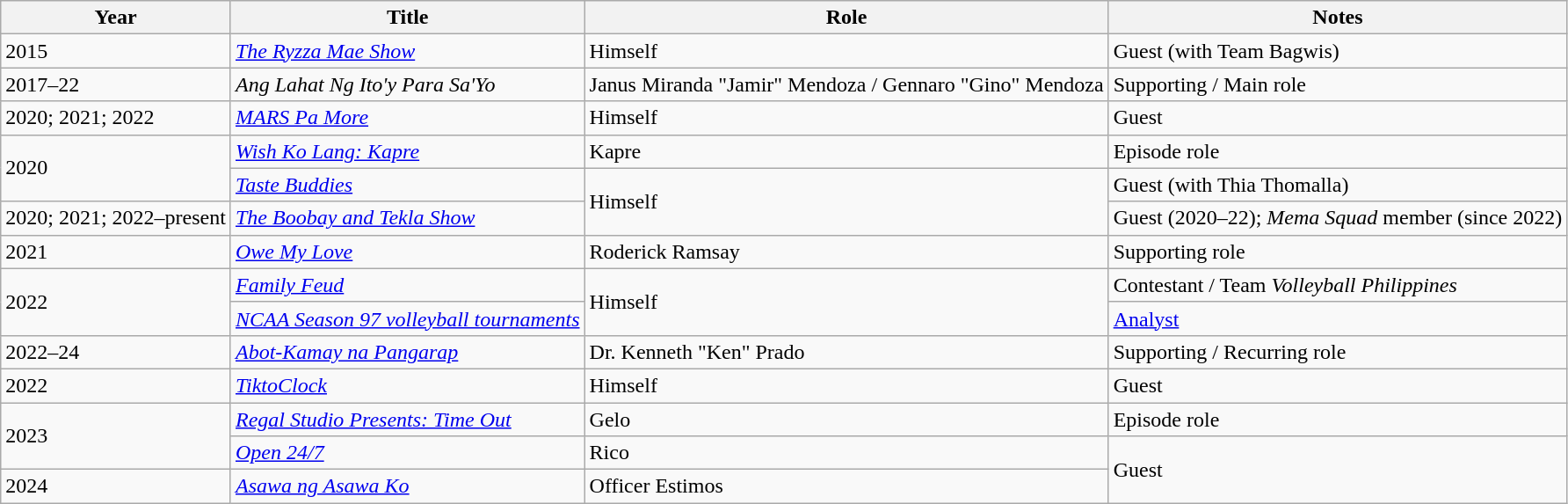<table class="wikitable" style="font-size:100%;">
<tr>
<th>Year</th>
<th>Title</th>
<th>Role</th>
<th>Notes</th>
</tr>
<tr>
<td>2015</td>
<td><em><a href='#'>The Ryzza Mae Show</a></em></td>
<td>Himself</td>
<td>Guest (with Team Bagwis)</td>
</tr>
<tr>
<td>2017–22</td>
<td><em>Ang Lahat Ng Ito'y Para Sa'Yo</em></td>
<td>Janus Miranda "Jamir" Mendoza / Gennaro "Gino" Mendoza</td>
<td>Supporting / Main role</td>
</tr>
<tr>
<td>2020; 2021; 2022</td>
<td><em><a href='#'>MARS Pa More</a></em></td>
<td>Himself</td>
<td>Guest</td>
</tr>
<tr>
<td rowspan="2">2020</td>
<td><em><a href='#'>Wish Ko Lang: Kapre</a></em></td>
<td>Kapre</td>
<td>Episode role</td>
</tr>
<tr>
<td><em><a href='#'>Taste Buddies</a></em></td>
<td rowspan="2">Himself</td>
<td>Guest (with Thia Thomalla)</td>
</tr>
<tr>
<td>2020; 2021; 2022–present</td>
<td><em><a href='#'>The Boobay and Tekla Show</a></em></td>
<td>Guest (2020–22); <em>Mema Squad</em> member (since 2022)</td>
</tr>
<tr>
<td>2021</td>
<td><em><a href='#'>Owe My Love</a></em></td>
<td>Roderick Ramsay</td>
<td>Supporting role</td>
</tr>
<tr>
<td rowspan="2">2022</td>
<td><em><a href='#'>Family Feud</a></em></td>
<td rowspan="2">Himself</td>
<td>Contestant / Team <em>Volleyball Philippines</em></td>
</tr>
<tr>
<td><em><a href='#'>NCAA Season 97 volleyball tournaments</a></em></td>
<td><a href='#'>Analyst</a></td>
</tr>
<tr>
<td>2022–24</td>
<td><em><a href='#'>Abot-Kamay na Pangarap</a></em></td>
<td>Dr. Kenneth "Ken" Prado</td>
<td>Supporting / Recurring role</td>
</tr>
<tr>
<td>2022</td>
<td><em><a href='#'>TiktoClock</a></em></td>
<td>Himself</td>
<td>Guest</td>
</tr>
<tr>
<td rowspan="2">2023</td>
<td><a href='#'><em>Regal Studio Presents: Time Out</em></a></td>
<td>Gelo</td>
<td>Episode role</td>
</tr>
<tr>
<td><a href='#'><em>Open 24/7</em></a></td>
<td>Rico</td>
<td rowspan=2>Guest</td>
</tr>
<tr>
<td>2024</td>
<td><em><a href='#'>Asawa ng Asawa Ko</a></em></td>
<td>Officer Estimos</td>
</tr>
</table>
